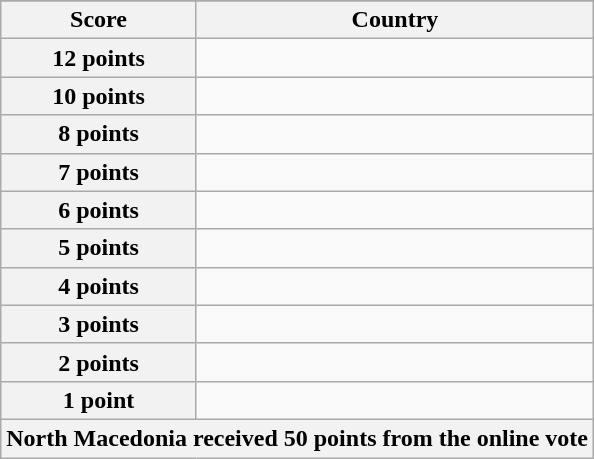<table class="wikitable">
<tr>
</tr>
<tr>
<th scope="col" width="33%">Score</th>
<th scope="col">Country</th>
</tr>
<tr>
<th scope="row">12 points</th>
<td></td>
</tr>
<tr>
<th scope="row">10 points</th>
<td></td>
</tr>
<tr>
<th scope="row">8 points</th>
<td></td>
</tr>
<tr>
<th scope="row">7 points</th>
<td></td>
</tr>
<tr>
<th scope="row">6 points</th>
<td></td>
</tr>
<tr>
<th scope="row">5 points</th>
<td></td>
</tr>
<tr>
<th scope="row">4 points</th>
<td></td>
</tr>
<tr>
<th scope="row">3 points</th>
<td></td>
</tr>
<tr>
<th scope="row">2 points</th>
<td></td>
</tr>
<tr>
<th scope="row">1 point</th>
<td></td>
</tr>
<tr>
<th colspan="2">North Macedonia received 50 points from the online vote</th>
</tr>
</table>
